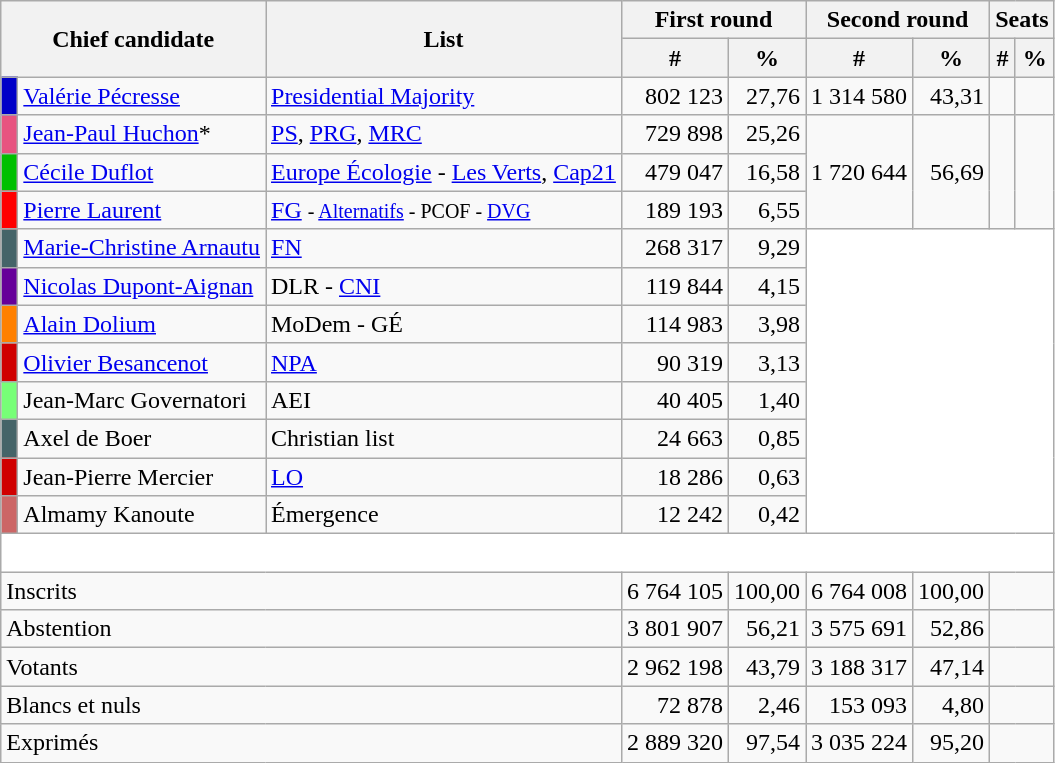<table class="wikitable">
<tr>
<th rowspan=2 colspan=2>Chief candidate</th>
<th rowspan=2 colspan=1>List</th>
<th colspan=2>First round</th>
<th colspan=2>Second round</th>
<th colspan=2>Seats</th>
</tr>
<tr>
<th>#</th>
<th>%</th>
<th>#</th>
<th>%</th>
<th>#</th>
<th>%</th>
</tr>
<tr>
<td bgcolor="#0000C8"> </td>
<td><a href='#'>Valérie Pécresse</a></td>
<td><a href='#'>Presidential Majority</a></td>
<td style="text-align: right">802 123</td>
<td style="text-align: right">27,76</td>
<td style="text-align: right">1 314 580</td>
<td style="text-align: right">43,31</td>
<td></td>
<td></td>
</tr>
<tr>
<td bgcolor="#E75480"> </td>
<td><a href='#'>Jean-Paul Huchon</a>*</td>
<td><a href='#'>PS</a>, <a href='#'>PRG</a>, <a href='#'>MRC</a></td>
<td style="text-align: right">729 898</td>
<td style="text-align: right">25,26</td>
<td style="text-align: right" rowspan=3>1 720 644</td>
<td style="text-align: right" rowspan=3>56,69</td>
<td rowspan=3></td>
<td rowspan=3></td>
</tr>
<tr>
<td bgcolor="#00c000"> </td>
<td><a href='#'>Cécile Duflot</a></td>
<td><a href='#'>Europe Écologie</a> - <a href='#'>Les Verts</a>, <a href='#'>Cap21</a></td>
<td style="text-align: right">479 047</td>
<td style="text-align: right">16,58</td>
</tr>
<tr>
<td bgcolor="#FF0000"> </td>
<td><a href='#'>Pierre Laurent</a></td>
<td><a href='#'>FG</a> <small>- <a href='#'>Alternatifs</a> - PCOF - <a href='#'>DVG</a></small></td>
<td style="text-align: right">189 193</td>
<td style="text-align: right">6,55</td>
</tr>
<tr>
<td bgcolor="#456468"> </td>
<td><a href='#'>Marie-Christine Arnautu</a></td>
<td><a href='#'>FN</a></td>
<td style="text-align: right">268 317</td>
<td style="text-align: right">9,29</td>
<td bgcolor=white rowspan=8 colspan=4> </td>
</tr>
<tr>
<td bgcolor="#660099"> </td>
<td><a href='#'>Nicolas Dupont-Aignan</a></td>
<td>DLR - <a href='#'>CNI</a></td>
<td style="text-align: right">119 844</td>
<td style="text-align: right">4,15</td>
</tr>
<tr>
<td bgcolor="#FF8000"> </td>
<td><a href='#'>Alain Dolium</a></td>
<td>MoDem - GÉ</td>
<td style="text-align: right">114 983</td>
<td style="text-align: right">3,98</td>
</tr>
<tr>
<td bgcolor="#d00000"> </td>
<td><a href='#'>Olivier Besancenot</a></td>
<td><a href='#'>NPA</a></td>
<td style="text-align: right">90 319</td>
<td style="text-align: right">3,13</td>
</tr>
<tr>
<td bgcolor="#77ff77"> </td>
<td>Jean-Marc Governatori</td>
<td>AEI</td>
<td style="text-align: right">40 405</td>
<td style="text-align: right">1,40</td>
</tr>
<tr>
<td bgcolor="#456468"> </td>
<td>Axel de Boer</td>
<td>Christian list</td>
<td style="text-align: right">24 663</td>
<td style="text-align: right">0,85</td>
</tr>
<tr>
<td bgcolor="#d00000"> </td>
<td>Jean-Pierre Mercier</td>
<td><a href='#'>LO</a></td>
<td style="text-align: right">18 286</td>
<td style="text-align: right">0,63</td>
</tr>
<tr>
<td bgcolor="#CC6666"> </td>
<td>Almamy Kanoute</td>
<td>Émergence</td>
<td style="text-align: right">12 242</td>
<td style="text-align: right">0,42</td>
</tr>
<tr bgcolor=white>
<td colspan=9> </td>
</tr>
<tr>
<td colspan=3>Inscrits</td>
<td style="text-align: right">6 764 105</td>
<td style="text-align: right">100,00</td>
<td style="text-align: right">6 764 008</td>
<td style="text-align: right">100,00</td>
<td colspan=2> </td>
</tr>
<tr>
<td colspan=3>Abstention</td>
<td style="text-align: right">3 801 907</td>
<td style="text-align: right">56,21</td>
<td style="text-align: right">3 575 691</td>
<td style="text-align: right">52,86</td>
<td colspan=2> </td>
</tr>
<tr>
<td colspan=3>Votants</td>
<td style="text-align: right">2 962 198</td>
<td style="text-align: right">43,79</td>
<td style="text-align: right">3 188 317</td>
<td style="text-align: right">47,14</td>
<td colspan=2> </td>
</tr>
<tr>
<td colspan=3>Blancs et nuls</td>
<td style="text-align: right">72 878</td>
<td style="text-align: right">2,46</td>
<td style="text-align: right">153 093</td>
<td style="text-align: right">4,80</td>
<td colspan=2> </td>
</tr>
<tr>
<td colspan=3>Exprimés</td>
<td style="text-align: right">2 889 320</td>
<td style="text-align: right">97,54</td>
<td style="text-align: right">3 035 224</td>
<td style="text-align: right">95,20</td>
<td colspan=2> </td>
</tr>
</table>
